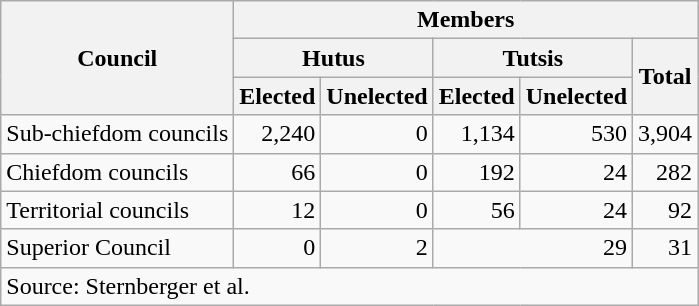<table class=wikitable style=text-align:right>
<tr>
<th rowspan=3>Council</th>
<th colspan=5>Members</th>
</tr>
<tr>
<th colspan=2>Hutus</th>
<th colspan=2>Tutsis</th>
<th rowspan=2>Total</th>
</tr>
<tr>
<th>Elected</th>
<th>Unelected</th>
<th>Elected</th>
<th>Unelected</th>
</tr>
<tr>
<td align=left>Sub-chiefdom councils</td>
<td>2,240</td>
<td>0</td>
<td>1,134</td>
<td>530</td>
<td>3,904</td>
</tr>
<tr>
<td align=left>Chiefdom councils</td>
<td>66</td>
<td>0</td>
<td>192</td>
<td>24</td>
<td>282</td>
</tr>
<tr>
<td align=left>Territorial councils</td>
<td>12</td>
<td>0</td>
<td>56</td>
<td>24</td>
<td>92</td>
</tr>
<tr>
<td align=left>Superior Council</td>
<td>0</td>
<td>2</td>
<td colspan=2>29</td>
<td>31</td>
</tr>
<tr>
<td align=left colspan=6>Source: Sternberger et al.</td>
</tr>
</table>
